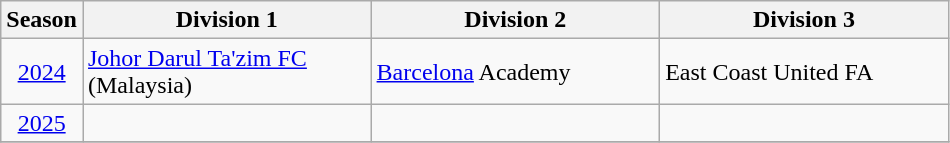<table class="wikitable" style="text-align:center">
<tr>
<th width='30'>Season</th>
<th width='185'>Division 1</th>
<th width='185'>Division 2</th>
<th width='185'>Division 3</th>
</tr>
<tr>
<td><a href='#'> 2024</a></td>
<td align='left'><a href='#'>Johor Darul Ta'zim FC</a> (Malaysia)</td>
<td align='left'><a href='#'>Barcelona</a> Academy</td>
<td align='left'>East Coast United FA</td>
</tr>
<tr>
<td><a href='#'> 2025</a></td>
<td align='left'></td>
<td align='left'></td>
<td align='left'></td>
</tr>
<tr>
</tr>
</table>
